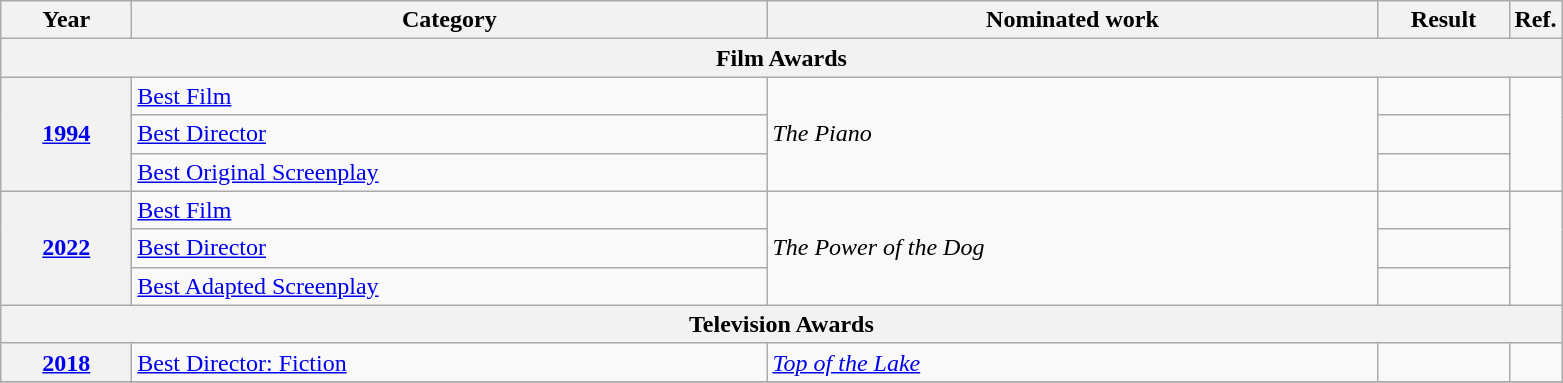<table class=wikitable>
<tr>
<th scope="col" style="width:5em;">Year</th>
<th scope="col" style="width:26em;">Category</th>
<th scope="col" style="width:25em;">Nominated work</th>
<th scope="col" style="width:5em;">Result</th>
<th>Ref.</th>
</tr>
<tr>
<th colspan=5>Film Awards</th>
</tr>
<tr>
<th scope="row", rowspan="3" scope="row"><a href='#'>1994</a></th>
<td><a href='#'>Best Film</a></td>
<td rowspan="3"><em>The Piano</em></td>
<td></td>
<td rowspan="3"></td>
</tr>
<tr>
<td><a href='#'>Best Director</a></td>
<td></td>
</tr>
<tr>
<td><a href='#'>Best Original Screenplay</a></td>
<td></td>
</tr>
<tr>
<th rowspan="3"><a href='#'>2022</a></th>
<td><a href='#'>Best Film</a></td>
<td rowspan="3"><em>The Power of the Dog</em></td>
<td></td>
<td rowspan="3"></td>
</tr>
<tr>
<td><a href='#'>Best Director</a></td>
<td></td>
</tr>
<tr>
<td><a href='#'>Best Adapted Screenplay</a></td>
<td></td>
</tr>
<tr>
<th colspan=5>Television Awards</th>
</tr>
<tr>
<th scope="row"><a href='#'>2018</a></th>
<td><a href='#'>Best Director: Fiction</a></td>
<td><em><a href='#'>Top of the Lake</a></em></td>
<td></td>
<td></td>
</tr>
<tr>
</tr>
</table>
